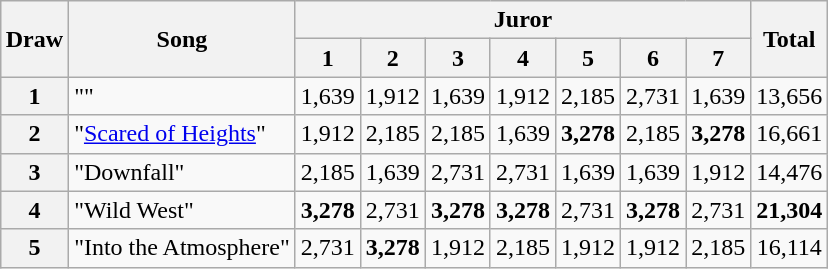<table class="wikitable collapsible plainrowheaders" style="margin: 1em auto 1em auto; text-align:center">
<tr>
<th rowspan="2">Draw</th>
<th rowspan="2">Song</th>
<th colspan="7">Juror</th>
<th rowspan="2">Total</th>
</tr>
<tr>
<th>1</th>
<th>2</th>
<th>3</th>
<th>4</th>
<th>5</th>
<th>6</th>
<th>7</th>
</tr>
<tr>
<th scope="row" style="text-align:center">1</th>
<td align="left">""</td>
<td>1,639</td>
<td>1,912</td>
<td>1,639</td>
<td>1,912</td>
<td>2,185</td>
<td>2,731</td>
<td>1,639</td>
<td>13,656</td>
</tr>
<tr>
<th scope="row" style="text-align:center">2</th>
<td align="left">"<a href='#'>Scared of Heights</a>"</td>
<td>1,912</td>
<td>2,185</td>
<td>2,185</td>
<td>1,639</td>
<td><strong>3,278</strong></td>
<td>2,185</td>
<td><strong>3,278</strong></td>
<td>16,661</td>
</tr>
<tr>
<th scope="row" style="text-align:center">3</th>
<td align="left">"Downfall"</td>
<td>2,185</td>
<td>1,639</td>
<td>2,731</td>
<td>2,731</td>
<td>1,639</td>
<td>1,639</td>
<td>1,912</td>
<td>14,476</td>
</tr>
<tr>
<th scope="row" style="text-align:center">4</th>
<td align="left">"Wild West"</td>
<td><strong>3,278</strong></td>
<td>2,731</td>
<td><strong>3,278</strong></td>
<td><strong>3,278</strong></td>
<td>2,731</td>
<td><strong>3,278</strong></td>
<td>2,731</td>
<td><strong>21,304</strong></td>
</tr>
<tr>
<th scope="row" style="text-align:center">5</th>
<td align="left">"Into the Atmosphere"</td>
<td>2,731</td>
<td><strong>3,278</strong></td>
<td>1,912</td>
<td>2,185</td>
<td>1,912</td>
<td>1,912</td>
<td>2,185</td>
<td>16,114</td>
</tr>
</table>
